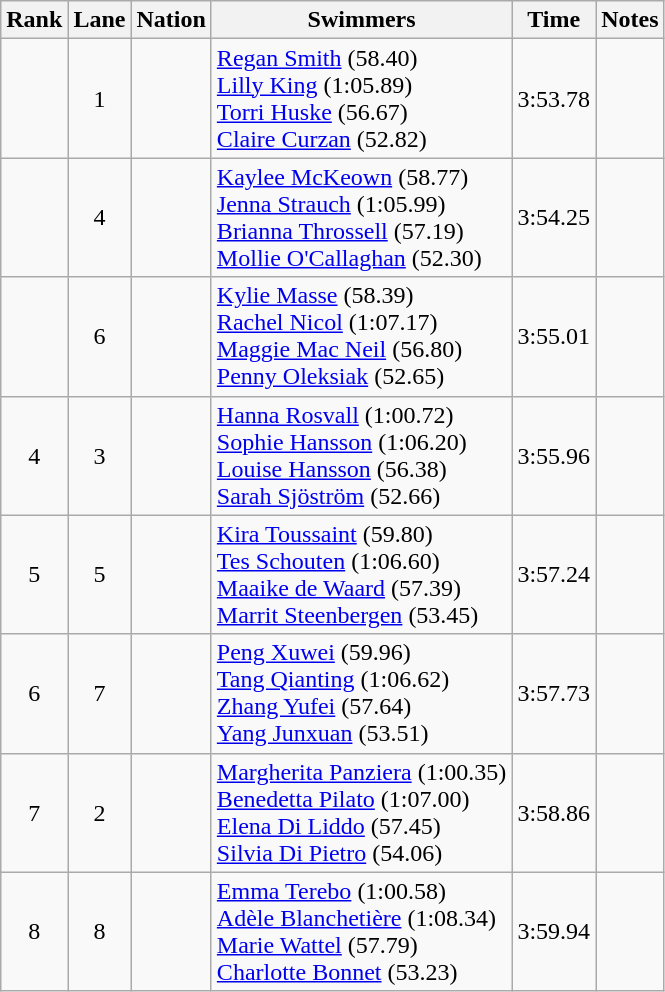<table class="wikitable sortable" style="text-align:center">
<tr>
<th>Rank</th>
<th>Lane</th>
<th>Nation</th>
<th>Swimmers</th>
<th>Time</th>
<th>Notes</th>
</tr>
<tr>
<td></td>
<td>1</td>
<td align=left></td>
<td align=left><a href='#'>Regan Smith</a> (58.40)<br><a href='#'>Lilly King</a> (1:05.89)<br><a href='#'>Torri Huske</a> (56.67)<br><a href='#'>Claire Curzan</a> (52.82)</td>
<td>3:53.78</td>
<td></td>
</tr>
<tr>
<td></td>
<td>4</td>
<td align=left></td>
<td align=left><a href='#'>Kaylee McKeown</a> (58.77)<br><a href='#'>Jenna Strauch</a> (1:05.99)<br><a href='#'>Brianna Throssell</a> (57.19)<br><a href='#'>Mollie O'Callaghan</a> (52.30)</td>
<td>3:54.25</td>
<td></td>
</tr>
<tr>
<td></td>
<td>6</td>
<td align=left></td>
<td align=left><a href='#'>Kylie Masse</a> (58.39)<br><a href='#'>Rachel Nicol</a> (1:07.17)<br><a href='#'>Maggie Mac Neil</a> (56.80)<br><a href='#'>Penny Oleksiak</a> (52.65)</td>
<td>3:55.01</td>
<td></td>
</tr>
<tr>
<td>4</td>
<td>3</td>
<td align=left></td>
<td align=left><a href='#'>Hanna Rosvall</a> (1:00.72)<br><a href='#'>Sophie Hansson</a> (1:06.20)<br><a href='#'>Louise Hansson</a> (56.38)<br><a href='#'>Sarah Sjöström</a> (52.66)</td>
<td>3:55.96</td>
<td></td>
</tr>
<tr>
<td>5</td>
<td>5</td>
<td align=left></td>
<td align=left><a href='#'>Kira Toussaint</a> (59.80)<br><a href='#'>Tes Schouten</a> (1:06.60)<br><a href='#'>Maaike de Waard</a> (57.39)<br><a href='#'>Marrit Steenbergen</a> (53.45)</td>
<td>3:57.24</td>
<td></td>
</tr>
<tr>
<td>6</td>
<td>7</td>
<td align=left></td>
<td align=left><a href='#'>Peng Xuwei</a> (59.96)<br><a href='#'>Tang Qianting</a> (1:06.62)<br><a href='#'>Zhang Yufei</a> (57.64)<br><a href='#'>Yang Junxuan</a> (53.51)</td>
<td>3:57.73</td>
<td></td>
</tr>
<tr>
<td>7</td>
<td>2</td>
<td align=left></td>
<td align=left><a href='#'>Margherita Panziera</a> (1:00.35)<br><a href='#'>Benedetta Pilato</a> (1:07.00)<br><a href='#'>Elena Di Liddo</a> (57.45)<br><a href='#'>Silvia Di Pietro</a> (54.06)</td>
<td>3:58.86</td>
<td></td>
</tr>
<tr>
<td>8</td>
<td>8</td>
<td align=left></td>
<td align=left><a href='#'>Emma Terebo</a> (1:00.58)<br><a href='#'>Adèle Blanchetière</a> (1:08.34)<br><a href='#'>Marie Wattel</a> (57.79)<br><a href='#'>Charlotte Bonnet</a> (53.23)</td>
<td>3:59.94</td>
<td></td>
</tr>
</table>
